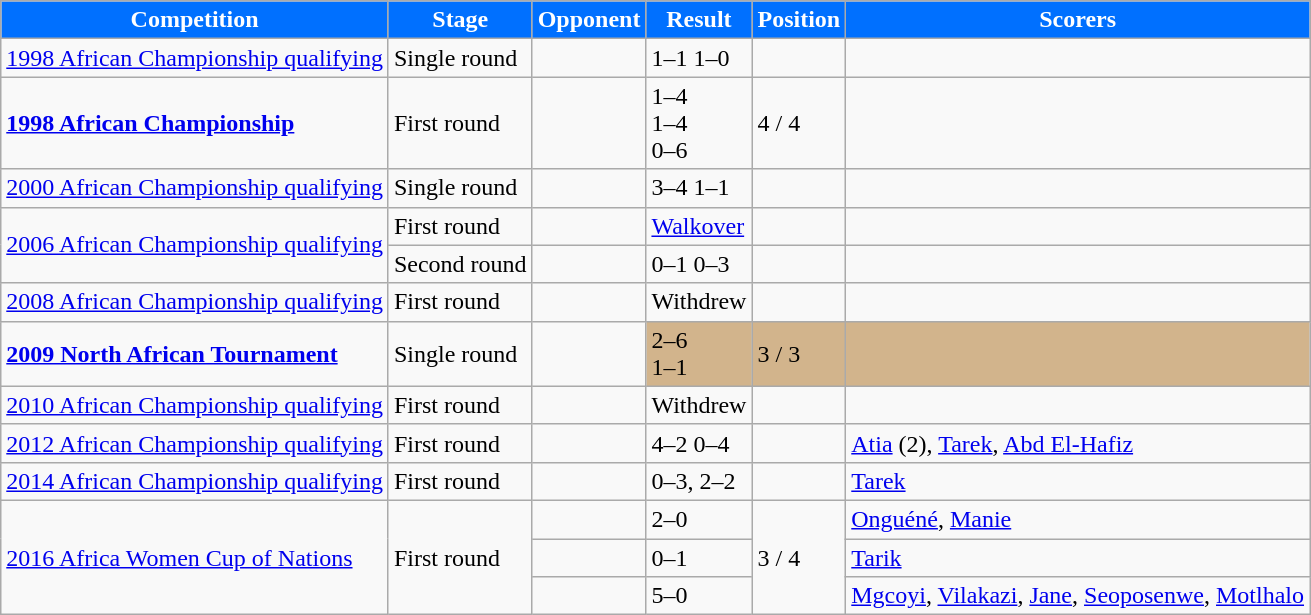<table class="wikitable">
<tr>
<th style="background:#0070FF;color:white;">Competition</th>
<th style="background:#0070FF;color:white;">Stage</th>
<th style="background:#0070FF;color:white;">Opponent</th>
<th style="background:#0070FF;color:white;">Result</th>
<th style="background:#0070FF;color:white;">Position</th>
<th style="background:#0070FF;color:white;">Scorers</th>
</tr>
<tr>
<td><a href='#'>1998 African Championship qualifying</a></td>
<td>Single round</td>
<td></td>
<td>1–1 1–0</td>
<td></td>
<td></td>
</tr>
<tr>
<td> <strong><a href='#'>1998 African Championship</a></strong></td>
<td>First round</td>
<td><br><br></td>
<td>1–4<br>1–4<br>0–6</td>
<td>4 / 4</td>
<td></td>
</tr>
<tr>
<td><a href='#'>2000 African Championship qualifying</a></td>
<td>Single round</td>
<td></td>
<td>3–4 1–1</td>
<td></td>
<td></td>
</tr>
<tr>
<td rowspan=2><a href='#'>2006 African Championship qualifying</a></td>
<td>First round</td>
<td></td>
<td><a href='#'>Walkover</a></td>
<td></td>
<td></td>
</tr>
<tr>
<td>Second round</td>
<td></td>
<td>0–1 0–3</td>
<td></td>
</tr>
<tr>
<td><a href='#'>2008 African Championship qualifying</a></td>
<td>First round</td>
<td></td>
<td>Withdrew</td>
<td></td>
<td></td>
</tr>
<tr>
<td> <strong><a href='#'>2009 North African Tournament</a></strong></td>
<td>Single round</td>
<td><br></td>
<td bgcolor="#d2b48c">2–6<br>1–1</td>
<td bgcolor="#d2b48c">3 / 3</td>
<td bgcolor="#d2b48c"></td>
</tr>
<tr>
<td><a href='#'>2010 African Championship qualifying</a></td>
<td>First round</td>
<td></td>
<td>Withdrew</td>
<td></td>
<td></td>
</tr>
<tr>
<td><a href='#'>2012 African Championship qualifying</a></td>
<td>First round</td>
<td></td>
<td>4–2 0–4</td>
<td></td>
<td><a href='#'>Atia</a> (2), <a href='#'>Tarek</a>, <a href='#'>Abd El-Hafiz</a></td>
</tr>
<tr>
<td><a href='#'>2014 African Championship qualifying</a></td>
<td>First round</td>
<td></td>
<td>0–3, 2–2</td>
<td></td>
<td><a href='#'>Tarek</a></td>
</tr>
<tr>
<td rowspan=3> <a href='#'>2016 Africa Women Cup of Nations</a></td>
<td rowspan=3>First round</td>
<td></td>
<td>2–0</td>
<td rowspan=3>3 / 4</td>
<td><a href='#'>Onguéné</a>, <a href='#'>Manie</a></td>
</tr>
<tr>
<td></td>
<td>0–1</td>
<td><a href='#'>Tarik</a></td>
</tr>
<tr>
<td></td>
<td>5–0</td>
<td><a href='#'>Mgcoyi</a>, <a href='#'>Vilakazi</a>, <a href='#'>Jane</a>, <a href='#'>Seoposenwe</a>, <a href='#'>Motlhalo</a></td>
</tr>
</table>
